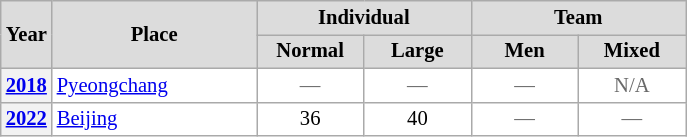<table class="wikitable plainrowheaders" style="background:#fff; font-size:86%; line-height:16px; border:gray solid 1px; border-collapse:collapse;">
<tr style="background:#ccc; text-align:center;">
<th scope="col" rowspan="2" style="background:#dcdcdc; width:25px;">Year</th>
<th scope="col" rowspan="2" style="background:#dcdcdc; width:130px;">Place</th>
<th scope="col" colspan="2" style="background:#dcdcdc; width:130px;">Individual</th>
<th scope="col" colspan="2" style="background:#dcdcdc; width:130px;">Team</th>
</tr>
<tr>
<th scope="col" style="background:#dcdcdc; width:65px;">Normal</th>
<th scope="col" style="background:#dcdcdc; width:65px;">Large</th>
<th scope="col" style="background:#dcdcdc; width:65px;">Men</th>
<th scope="col" style="background:#dcdcdc; width:65px;">Mixed</th>
</tr>
<tr>
<th scope=row align=center><a href='#'>2018</a></th>
<td align=left> <a href='#'>Pyeongchang</a></td>
<td align=center style=color:#696969>—</td>
<td align=center style=color:#696969>—</td>
<td align=center style=color:#696969>—</td>
<td align=center style=color:#696969>N/A</td>
</tr>
<tr>
<th scope=row align=center><a href='#'>2022</a></th>
<td align=left> <a href='#'>Beijing</a></td>
<td align=center>36</td>
<td align=center>40</td>
<td align=center style=color:#696969>—</td>
<td align=center style=color:#696969>—</td>
</tr>
</table>
